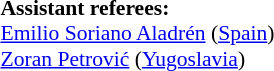<table width=50% style="font-size: 90%">
<tr>
<td><br><strong>Assistant referees:</strong>
<br><a href='#'>Emilio Soriano Aladrén</a> (<a href='#'>Spain</a>)
<br><a href='#'>Zoran Petrović</a> (<a href='#'>Yugoslavia</a>)</td>
</tr>
</table>
